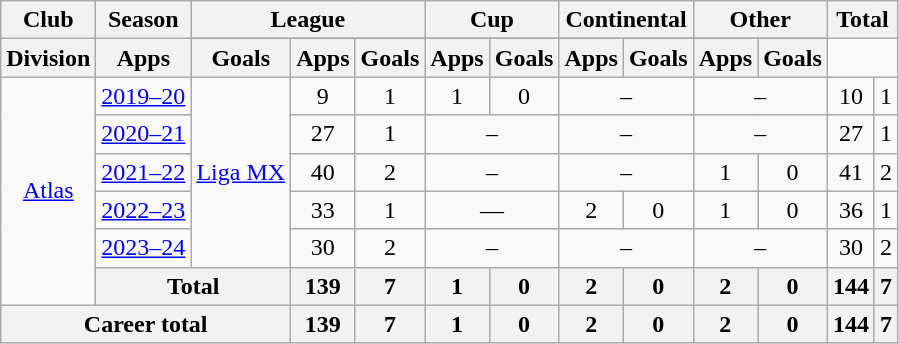<table class=wikitable style=text-align:center>
<tr>
<th rowspan=2>Club</th>
<th rowspan=2>Season</th>
<th colspan=3>League</th>
<th colspan=2>Cup</th>
<th colspan=2>Continental</th>
<th colspan=2>Other</th>
<th colspan=2>Total</th>
</tr>
<tr>
</tr>
<tr>
<th>Division</th>
<th>Apps</th>
<th>Goals</th>
<th>Apps</th>
<th>Goals</th>
<th>Apps</th>
<th>Goals</th>
<th>Apps</th>
<th>Goals</th>
<th>Apps</th>
<th>Goals</th>
</tr>
<tr>
<td rowspan="6"><a href='#'>Atlas</a></td>
<td><a href='#'>2019–20</a></td>
<td rowspan="5"><a href='#'>Liga MX</a></td>
<td>9</td>
<td>1</td>
<td>1</td>
<td>0</td>
<td colspan="2">–</td>
<td colspan="2">–</td>
<td>10</td>
<td>1</td>
</tr>
<tr>
<td><a href='#'>2020–21</a></td>
<td>27</td>
<td>1</td>
<td colspan="2">–</td>
<td colspan="2">–</td>
<td colspan="2">–</td>
<td>27</td>
<td>1</td>
</tr>
<tr>
<td><a href='#'>2021–22</a></td>
<td>40</td>
<td>2</td>
<td colspan="2">–</td>
<td colspan="2">–</td>
<td>1</td>
<td>0</td>
<td>41</td>
<td>2</td>
</tr>
<tr>
<td><a href='#'>2022–23</a></td>
<td>33</td>
<td>1</td>
<td colspan=2>—</td>
<td>2</td>
<td>0</td>
<td>1</td>
<td>0</td>
<td>36</td>
<td>1</td>
</tr>
<tr>
<td><a href='#'>2023–24</a></td>
<td>30</td>
<td>2</td>
<td colspan="2">–</td>
<td colspan="2">–</td>
<td colspan="2">–</td>
<td>30</td>
<td>2</td>
</tr>
<tr>
<th colspan="2">Total</th>
<th>139</th>
<th>7</th>
<th>1</th>
<th>0</th>
<th>2</th>
<th>0</th>
<th>2</th>
<th>0</th>
<th>144</th>
<th>7</th>
</tr>
<tr>
<th colspan=3>Career total</th>
<th>139</th>
<th>7</th>
<th>1</th>
<th>0</th>
<th>2</th>
<th>0</th>
<th>2</th>
<th>0</th>
<th>144</th>
<th>7</th>
</tr>
</table>
